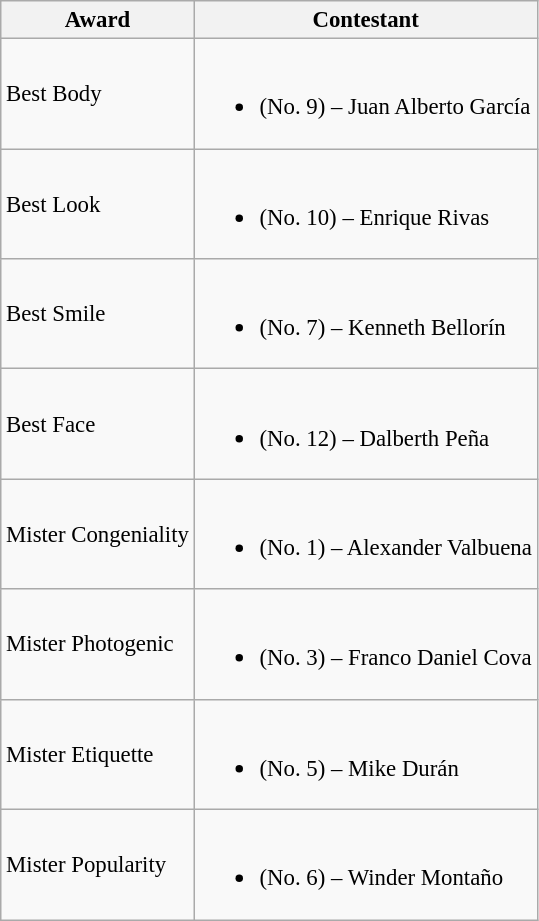<table class="wikitable sortable" style="font-size: 95%;">
<tr>
<th>Award</th>
<th>Contestant</th>
</tr>
<tr>
<td>Best Body</td>
<td><br><ul><li> (No. 9) – Juan Alberto García</li></ul></td>
</tr>
<tr>
<td>Best Look</td>
<td><br><ul><li> (No. 10) – Enrique Rivas</li></ul></td>
</tr>
<tr>
<td>Best Smile</td>
<td><br><ul><li> (No. 7) – Kenneth Bellorín</li></ul></td>
</tr>
<tr>
<td>Best Face</td>
<td><br><ul><li> (No. 12) – Dalberth Peña</li></ul></td>
</tr>
<tr>
<td>Mister Congeniality</td>
<td><br><ul><li> (No. 1) – Alexander Valbuena</li></ul></td>
</tr>
<tr>
<td>Mister Photogenic</td>
<td><br><ul><li> (No. 3) – Franco Daniel Cova</li></ul></td>
</tr>
<tr>
<td>Mister Etiquette</td>
<td><br><ul><li> (No. 5) – Mike Durán</li></ul></td>
</tr>
<tr>
<td>Mister Popularity</td>
<td><br><ul><li> (No. 6) – Winder Montaño</li></ul></td>
</tr>
</table>
